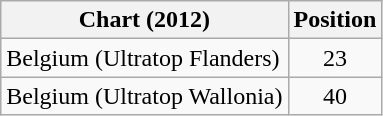<table class="wikitable sortable">
<tr>
<th>Chart (2012)</th>
<th>Position</th>
</tr>
<tr>
<td>Belgium (Ultratop Flanders)</td>
<td style="text-align:center">23</td>
</tr>
<tr>
<td>Belgium (Ultratop Wallonia)</td>
<td style="text-align:center">40</td>
</tr>
</table>
